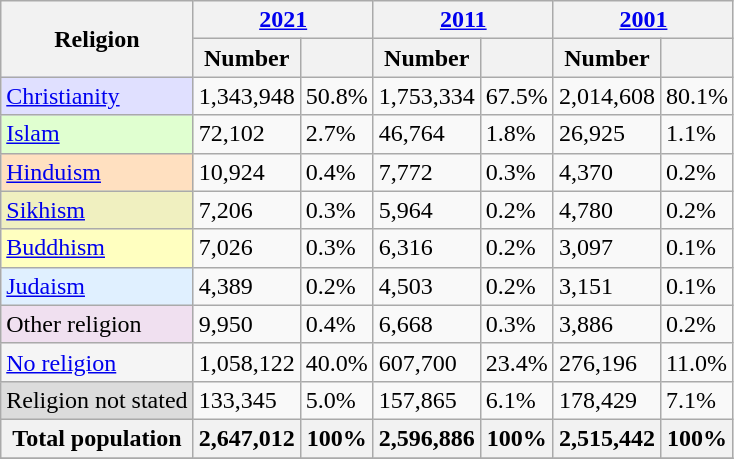<table class="wikitable sortable">
<tr>
<th rowspan="2">Religion</th>
<th colspan="2"><a href='#'>2021</a></th>
<th colspan="2"><a href='#'>2011</a></th>
<th colspan="2"><a href='#'>2001</a></th>
</tr>
<tr>
<th>Number</th>
<th></th>
<th>Number</th>
<th></th>
<th>Number</th>
<th></th>
</tr>
<tr>
<td style="background:#E0E0FF;"><a href='#'>Christianity</a></td>
<td>1,343,948</td>
<td>50.8%</td>
<td>1,753,334</td>
<td>67.5%</td>
<td>2,014,608</td>
<td>80.1%</td>
</tr>
<tr>
<td style="background:#E0FFD0;"><a href='#'>Islam</a></td>
<td>72,102</td>
<td>2.7%</td>
<td>46,764</td>
<td>1.8%</td>
<td>26,925</td>
<td>1.1%</td>
</tr>
<tr>
<td style="background:#FFE0C0;"><a href='#'>Hinduism</a></td>
<td>10,924</td>
<td>0.4%</td>
<td>7,772</td>
<td>0.3%</td>
<td>4,370</td>
<td>0.2%</td>
</tr>
<tr>
<td style="background:#F0F0C0;"><a href='#'>Sikhism</a></td>
<td>7,206</td>
<td>0.3%</td>
<td>5,964</td>
<td>0.2%</td>
<td>4,780</td>
<td>0.2%</td>
</tr>
<tr>
<td style="background:#FFFFC0;"><a href='#'>Buddhism</a></td>
<td>7,026</td>
<td>0.3%</td>
<td>6,316</td>
<td>0.2%</td>
<td>3,097</td>
<td>0.1%</td>
</tr>
<tr>
<td style="background:#E0F0FF;"><a href='#'>Judaism</a></td>
<td>4,389</td>
<td>0.2%</td>
<td>4,503</td>
<td>0.2%</td>
<td>3,151</td>
<td>0.1%</td>
</tr>
<tr>
<td style="background:#F0E0F0;">Other religion</td>
<td>9,950</td>
<td>0.4%</td>
<td>6,668</td>
<td>0.3%</td>
<td>3,886</td>
<td>0.2%</td>
</tr>
<tr>
<td style="background:#F5F5F5;"><a href='#'>No religion</a></td>
<td>1,058,122</td>
<td>40.0%</td>
<td>607,700</td>
<td>23.4%</td>
<td>276,196</td>
<td>11.0%</td>
</tr>
<tr>
<td style="background:#DCDCDC;">Religion not stated</td>
<td>133,345</td>
<td>5.0%</td>
<td>157,865</td>
<td>6.1%</td>
<td>178,429</td>
<td>7.1%</td>
</tr>
<tr>
<th>Total population</th>
<th><strong>2,647,012</strong></th>
<th><strong>100%</strong></th>
<th><strong>2,596,886</strong></th>
<th><strong>100%</strong></th>
<th><strong>2,515,442</strong></th>
<th><strong>100%</strong></th>
</tr>
<tr>
</tr>
</table>
